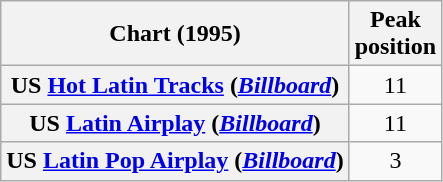<table class="wikitable sortable plainrowheaders" style="text-align:center">
<tr>
<th scope="col">Chart (1995)</th>
<th scope="col">Peak<br> position</th>
</tr>
<tr>
<th scope="row">US <a href='#'>Hot Latin Tracks</a> (<em><a href='#'>Billboard</a></em>)</th>
<td>11</td>
</tr>
<tr>
<th scope="row">US <a href='#'>Latin Airplay</a> (<em><a href='#'>Billboard</a></em>)</th>
<td>11</td>
</tr>
<tr>
<th scope="row">US <a href='#'>Latin Pop Airplay</a> (<em><a href='#'>Billboard</a></em>)</th>
<td>3</td>
</tr>
</table>
